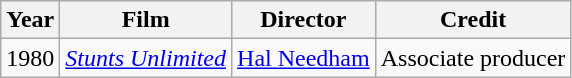<table class="wikitable">
<tr>
<th>Year</th>
<th>Film</th>
<th>Director</th>
<th>Credit</th>
</tr>
<tr>
<td>1980</td>
<td><em><a href='#'>Stunts Unlimited</a></em></td>
<td><a href='#'>Hal Needham</a></td>
<td>Associate producer</td>
</tr>
</table>
